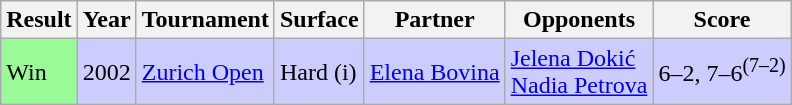<table class="sortable wikitable">
<tr>
<th>Result</th>
<th>Year</th>
<th>Tournament</th>
<th>Surface</th>
<th>Partner</th>
<th>Opponents</th>
<th>Score</th>
</tr>
<tr bgcolor=#CCCCFF>
<td bgcolor=98FB98>Win</td>
<td>2002</td>
<td><a href='#'>Zurich Open</a></td>
<td>Hard (i)</td>
<td> <a href='#'>Elena Bovina</a></td>
<td> <a href='#'>Jelena Dokić</a><br> <a href='#'>Nadia Petrova</a></td>
<td>6–2, 7–6<sup>(7–2)</sup></td>
</tr>
</table>
